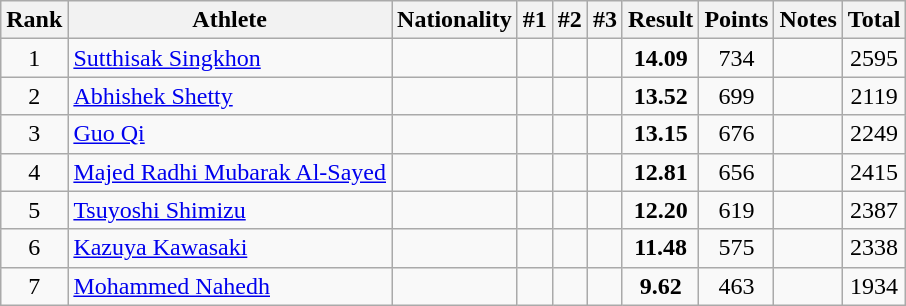<table class="wikitable sortable" style="text-align:center">
<tr>
<th>Rank</th>
<th>Athlete</th>
<th>Nationality</th>
<th>#1</th>
<th>#2</th>
<th>#3</th>
<th>Result</th>
<th>Points</th>
<th>Notes</th>
<th>Total</th>
</tr>
<tr>
<td>1</td>
<td align=left><a href='#'>Sutthisak Singkhon</a></td>
<td align=left></td>
<td></td>
<td></td>
<td></td>
<td><strong>14.09</strong></td>
<td>734</td>
<td></td>
<td>2595</td>
</tr>
<tr>
<td>2</td>
<td align=left><a href='#'>Abhishek Shetty</a></td>
<td align=left></td>
<td></td>
<td></td>
<td></td>
<td><strong>13.52</strong></td>
<td>699</td>
<td></td>
<td>2119</td>
</tr>
<tr>
<td>3</td>
<td align=left><a href='#'>Guo Qi</a></td>
<td align=left></td>
<td></td>
<td></td>
<td></td>
<td><strong>13.15</strong></td>
<td>676</td>
<td></td>
<td>2249</td>
</tr>
<tr>
<td>4</td>
<td align=left><a href='#'>Majed Radhi Mubarak Al-Sayed</a></td>
<td align=left></td>
<td></td>
<td></td>
<td></td>
<td><strong>12.81</strong></td>
<td>656</td>
<td></td>
<td>2415</td>
</tr>
<tr>
<td>5</td>
<td align=left><a href='#'>Tsuyoshi Shimizu</a></td>
<td align=left></td>
<td></td>
<td></td>
<td></td>
<td><strong>12.20</strong></td>
<td>619</td>
<td></td>
<td>2387</td>
</tr>
<tr>
<td>6</td>
<td align=left><a href='#'>Kazuya Kawasaki</a></td>
<td align=left></td>
<td></td>
<td></td>
<td></td>
<td><strong>11.48</strong></td>
<td>575</td>
<td></td>
<td>2338</td>
</tr>
<tr>
<td>7</td>
<td align=left><a href='#'>Mohammed Nahedh</a></td>
<td align=left></td>
<td></td>
<td></td>
<td></td>
<td><strong>9.62</strong></td>
<td>463</td>
<td></td>
<td>1934</td>
</tr>
</table>
